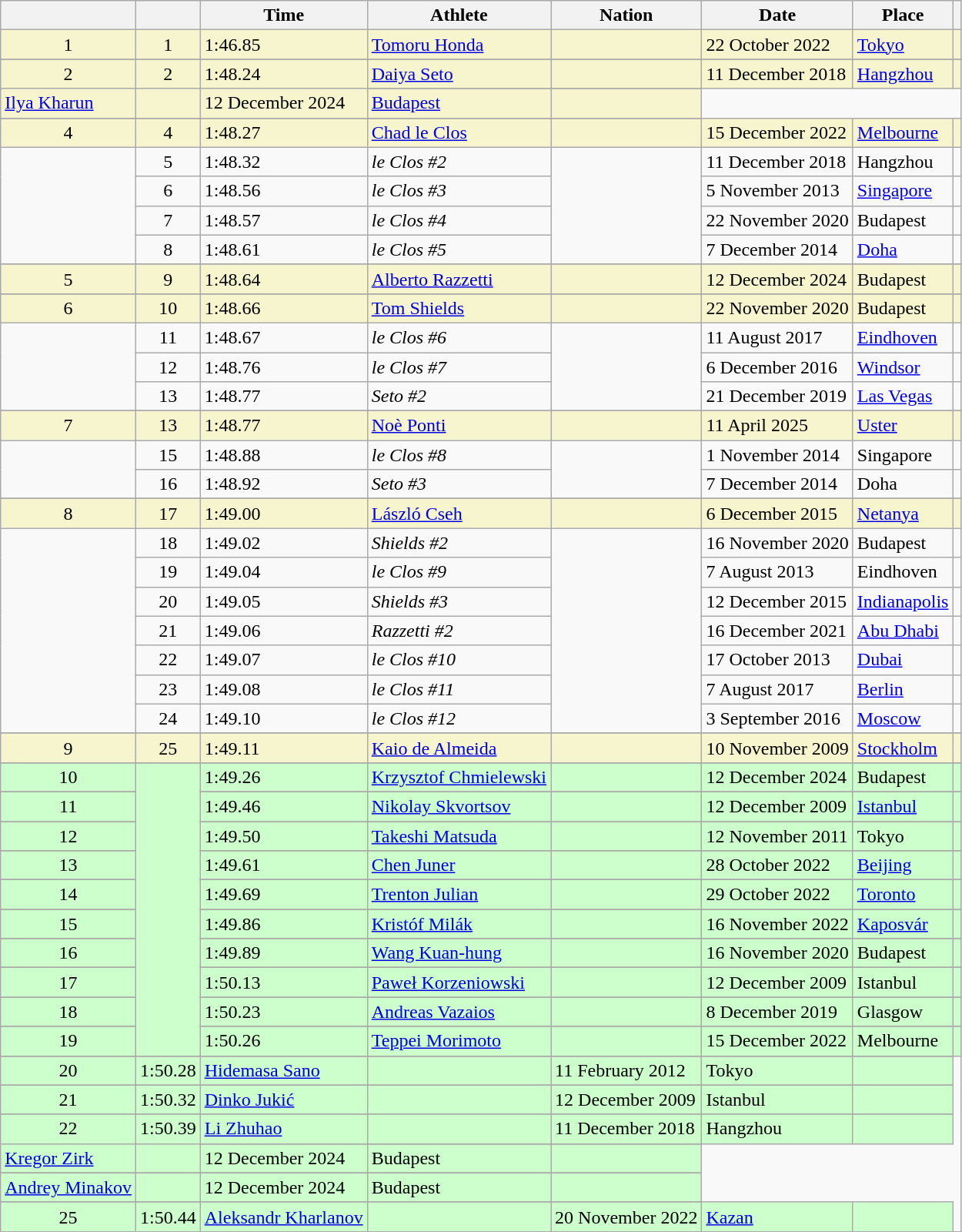<table class="wikitable sortable">
<tr>
<th></th>
<th></th>
<th>Time</th>
<th>Athlete</th>
<th>Nation</th>
<th>Date</th>
<th>Place</th>
<th class="unsortable"></th>
</tr>
<tr bgcolor=f6F5CE>
<td align=center>1</td>
<td align=center>1</td>
<td>1:46.85</td>
<td><a href='#'>Tomoru Honda</a></td>
<td></td>
<td>22 October 2022</td>
<td><a href='#'>Tokyo</a></td>
<td></td>
</tr>
<tr>
</tr>
<tr bgcolor=f6F5CE>
<td rowspan="2" align=center>2</td>
<td rowspan="2" align=center>2</td>
<td rowspan="2">1:48.24</td>
<td><a href='#'>Daiya Seto</a></td>
<td></td>
<td>11 December 2018</td>
<td><a href='#'>Hangzhou</a></td>
<td></td>
</tr>
<tr>
</tr>
<tr bgcolor=f6F5CE>
<td><a href='#'>Ilya Kharun</a></td>
<td></td>
<td>12 December 2024</td>
<td><a href='#'>Budapest</a></td>
<td></td>
</tr>
<tr>
</tr>
<tr bgcolor=f6F5CE>
<td align=center>4</td>
<td align=center>4</td>
<td>1:48.27</td>
<td><a href='#'>Chad le Clos</a></td>
<td></td>
<td>15 December 2022</td>
<td><a href='#'>Melbourne</a></td>
<td></td>
</tr>
<tr>
<td rowspan="4"></td>
<td align=center>5</td>
<td>1:48.32</td>
<td><em>le Clos #2</em></td>
<td rowspan="4"></td>
<td>11 December 2018</td>
<td>Hangzhou</td>
<td></td>
</tr>
<tr>
<td align=center>6</td>
<td>1:48.56</td>
<td><em>le Clos #3</em></td>
<td>5 November 2013</td>
<td><a href='#'>Singapore</a></td>
<td></td>
</tr>
<tr>
<td align=center>7</td>
<td>1:48.57</td>
<td><em>le Clos #4</em></td>
<td>22 November 2020</td>
<td>Budapest</td>
<td></td>
</tr>
<tr>
<td align=center>8</td>
<td>1:48.61</td>
<td><em>le Clos #5</em></td>
<td>7 December 2014</td>
<td><a href='#'>Doha</a></td>
<td></td>
</tr>
<tr>
</tr>
<tr bgcolor=f6F5CE>
<td align=center>5</td>
<td align=center>9</td>
<td>1:48.64</td>
<td><a href='#'>Alberto Razzetti</a></td>
<td></td>
<td>12 December 2024</td>
<td>Budapest</td>
<td></td>
</tr>
<tr>
</tr>
<tr bgcolor=f6F5CE>
<td align=center>6</td>
<td align=center>10</td>
<td>1:48.66</td>
<td><a href='#'>Tom Shields</a></td>
<td></td>
<td>22 November 2020</td>
<td>Budapest</td>
<td></td>
</tr>
<tr>
<td rowspan="3"></td>
<td align=center>11</td>
<td>1:48.67</td>
<td><em>le Clos #6</em></td>
<td rowspan="3"></td>
<td>11 August 2017</td>
<td><a href='#'>Eindhoven</a></td>
<td></td>
</tr>
<tr>
<td align=center>12</td>
<td>1:48.76</td>
<td><em>le Clos #7</em></td>
<td>6 December 2016</td>
<td><a href='#'>Windsor</a></td>
<td></td>
</tr>
<tr>
<td align=center>13</td>
<td>1:48.77</td>
<td><em>Seto #2</em></td>
<td>21 December 2019</td>
<td><a href='#'>Las Vegas</a></td>
<td></td>
</tr>
<tr>
</tr>
<tr bgcolor=f6F5CE>
<td align=center>7</td>
<td align=center>13</td>
<td>1:48.77</td>
<td><a href='#'>Noè Ponti</a></td>
<td></td>
<td>11 April 2025</td>
<td><a href='#'>Uster</a></td>
<td></td>
</tr>
<tr>
<td rowspan="2"></td>
<td align=center>15</td>
<td>1:48.88</td>
<td><em>le Clos #8</em></td>
<td rowspan="2"></td>
<td>1 November 2014</td>
<td>Singapore</td>
<td></td>
</tr>
<tr>
<td align=center>16</td>
<td>1:48.92</td>
<td><em>Seto #3</em></td>
<td>7 December 2014</td>
<td>Doha</td>
<td></td>
</tr>
<tr>
</tr>
<tr bgcolor=f6F5CE>
<td align=center>8</td>
<td align=center>17</td>
<td>1:49.00</td>
<td><a href='#'>László Cseh</a></td>
<td></td>
<td>6 December 2015</td>
<td><a href='#'>Netanya</a></td>
<td></td>
</tr>
<tr>
<td rowspan="7"></td>
<td align=center>18</td>
<td>1:49.02</td>
<td><em>Shields #2</em></td>
<td rowspan="7"></td>
<td>16 November 2020</td>
<td>Budapest</td>
<td></td>
</tr>
<tr>
<td align=center>19</td>
<td>1:49.04</td>
<td><em>le Clos #9</em></td>
<td>7 August 2013</td>
<td>Eindhoven</td>
<td></td>
</tr>
<tr>
<td align=center>20</td>
<td>1:49.05</td>
<td><em>Shields #3</em></td>
<td>12 December 2015</td>
<td><a href='#'>Indianapolis</a></td>
<td></td>
</tr>
<tr>
<td align=center>21</td>
<td>1:49.06</td>
<td><em>Razzetti #2</em></td>
<td>16 December 2021</td>
<td><a href='#'>Abu Dhabi</a></td>
<td></td>
</tr>
<tr>
<td align=center>22</td>
<td>1:49.07</td>
<td><em>le Clos #10</em></td>
<td>17 October 2013</td>
<td><a href='#'>Dubai</a></td>
<td></td>
</tr>
<tr>
<td align=center>23</td>
<td>1:49.08</td>
<td><em>le Clos #11</em></td>
<td>7 August 2017</td>
<td><a href='#'>Berlin</a></td>
<td></td>
</tr>
<tr>
<td align=center>24</td>
<td>1:49.10</td>
<td><em>le Clos #12</em></td>
<td>3 September 2016</td>
<td><a href='#'>Moscow</a></td>
<td></td>
</tr>
<tr>
</tr>
<tr bgcolor=f6F5CE>
<td align=center>9</td>
<td align=center>25</td>
<td>1:49.11</td>
<td><a href='#'>Kaio de Almeida</a></td>
<td></td>
<td>10 November 2009</td>
<td><a href='#'>Stockholm</a></td>
<td></td>
</tr>
<tr>
</tr>
<tr bgcolor=CCFFCC>
<td align=center>10</td>
<td rowspan="19"></td>
<td>1:49.26</td>
<td><a href='#'>Krzysztof Chmielewski</a></td>
<td></td>
<td>12 December 2024</td>
<td>Budapest</td>
<td></td>
</tr>
<tr>
</tr>
<tr bgcolor=CCFFCC>
<td align=center>11</td>
<td>1:49.46</td>
<td><a href='#'>Nikolay Skvortsov</a></td>
<td></td>
<td>12 December 2009</td>
<td><a href='#'>Istanbul</a></td>
<td></td>
</tr>
<tr>
</tr>
<tr bgcolor=CCFFCC>
<td align=center>12</td>
<td>1:49.50</td>
<td><a href='#'>Takeshi Matsuda</a></td>
<td></td>
<td>12 November 2011</td>
<td>Tokyo</td>
<td></td>
</tr>
<tr>
</tr>
<tr bgcolor=CCFFCC>
<td align=center>13</td>
<td>1:49.61</td>
<td><a href='#'>Chen Juner</a></td>
<td></td>
<td>28 October 2022</td>
<td><a href='#'>Beijing</a></td>
<td></td>
</tr>
<tr>
</tr>
<tr bgcolor=CCFFCC>
<td align=center>14</td>
<td>1:49.69</td>
<td><a href='#'>Trenton Julian</a></td>
<td></td>
<td>29 October 2022</td>
<td><a href='#'>Toronto</a></td>
<td></td>
</tr>
<tr>
</tr>
<tr bgcolor=CCFFCC>
<td align=center>15</td>
<td>1:49.86</td>
<td><a href='#'>Kristóf Milák</a></td>
<td></td>
<td>16 November 2022</td>
<td><a href='#'>Kaposvár</a></td>
<td></td>
</tr>
<tr>
</tr>
<tr bgcolor=CCFFCC>
<td align=center>16</td>
<td>1:49.89</td>
<td><a href='#'>Wang Kuan-hung</a></td>
<td></td>
<td>16 November 2020</td>
<td>Budapest</td>
<td></td>
</tr>
<tr>
</tr>
<tr bgcolor=CCFFCC>
<td align=center>17</td>
<td>1:50.13</td>
<td><a href='#'>Paweł Korzeniowski</a></td>
<td></td>
<td>12 December 2009</td>
<td>Istanbul</td>
<td></td>
</tr>
<tr>
</tr>
<tr bgcolor=CCFFCC>
<td align=center>18</td>
<td>1:50.23</td>
<td><a href='#'>Andreas Vazaios</a></td>
<td></td>
<td>8 December 2019</td>
<td>Glasgow</td>
<td></td>
</tr>
<tr>
</tr>
<tr bgcolor=CCFFCC>
<td align=center>19</td>
<td>1:50.26</td>
<td><a href='#'>Teppei Morimoto</a></td>
<td></td>
<td>15 December 2022</td>
<td>Melbourne</td>
<td></td>
</tr>
<tr>
</tr>
<tr bgcolor=CCFFCC>
<td align=center>20</td>
<td>1:50.28</td>
<td><a href='#'>Hidemasa Sano</a></td>
<td></td>
<td>11 February 2012</td>
<td>Tokyo</td>
<td></td>
</tr>
<tr>
</tr>
<tr bgcolor=CCFFCC>
<td align=center>21</td>
<td>1:50.32</td>
<td><a href='#'>Dinko Jukić</a></td>
<td></td>
<td>12 December 2009</td>
<td>Istanbul</td>
<td></td>
</tr>
<tr>
</tr>
<tr bgcolor=CCFFCC>
<td rowspan="3" align=center>22</td>
<td rowspan="3">1:50.39</td>
<td><a href='#'>Li Zhuhao</a></td>
<td></td>
<td>11 December 2018</td>
<td>Hangzhou</td>
<td></td>
</tr>
<tr>
</tr>
<tr>
</tr>
<tr bgcolor=CCFFCC>
<td><a href='#'>Kregor Zirk</a></td>
<td></td>
<td>12 December 2024</td>
<td>Budapest</td>
<td></td>
</tr>
<tr>
</tr>
<tr bgcolor=CCFFCC>
<td><a href='#'>Andrey Minakov</a></td>
<td></td>
<td>12 December 2024</td>
<td>Budapest</td>
<td></td>
</tr>
<tr>
</tr>
<tr bgcolor=CCFFCC>
<td align=center>25</td>
<td>1:50.44</td>
<td><a href='#'>Aleksandr Kharlanov</a></td>
<td></td>
<td>20 November 2022</td>
<td><a href='#'>Kazan</a></td>
<td></td>
</tr>
<tr>
</tr>
</table>
